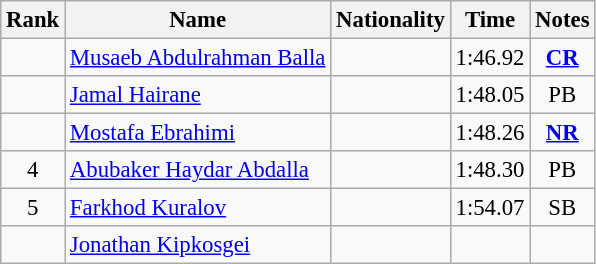<table class="wikitable sortable" style="text-align:center;font-size:95%">
<tr>
<th>Rank</th>
<th>Name</th>
<th>Nationality</th>
<th>Time</th>
<th>Notes</th>
</tr>
<tr>
<td></td>
<td align=left><a href='#'>Musaeb Abdulrahman Balla</a></td>
<td align=left></td>
<td>1:46.92</td>
<td><strong><a href='#'>CR</a></strong></td>
</tr>
<tr>
<td></td>
<td align=left><a href='#'>Jamal Hairane</a></td>
<td align=left></td>
<td>1:48.05</td>
<td>PB</td>
</tr>
<tr>
<td></td>
<td align=left><a href='#'>Mostafa Ebrahimi</a></td>
<td align=left></td>
<td>1:48.26</td>
<td><strong><a href='#'>NR</a></strong></td>
</tr>
<tr>
<td>4</td>
<td align=left><a href='#'>Abubaker Haydar Abdalla</a></td>
<td align=left></td>
<td>1:48.30</td>
<td>PB</td>
</tr>
<tr>
<td>5</td>
<td align=left><a href='#'>Farkhod Kuralov</a></td>
<td align=left></td>
<td>1:54.07</td>
<td>SB</td>
</tr>
<tr>
<td></td>
<td align=left><a href='#'>Jonathan Kipkosgei</a></td>
<td align=left></td>
<td></td>
<td></td>
</tr>
</table>
